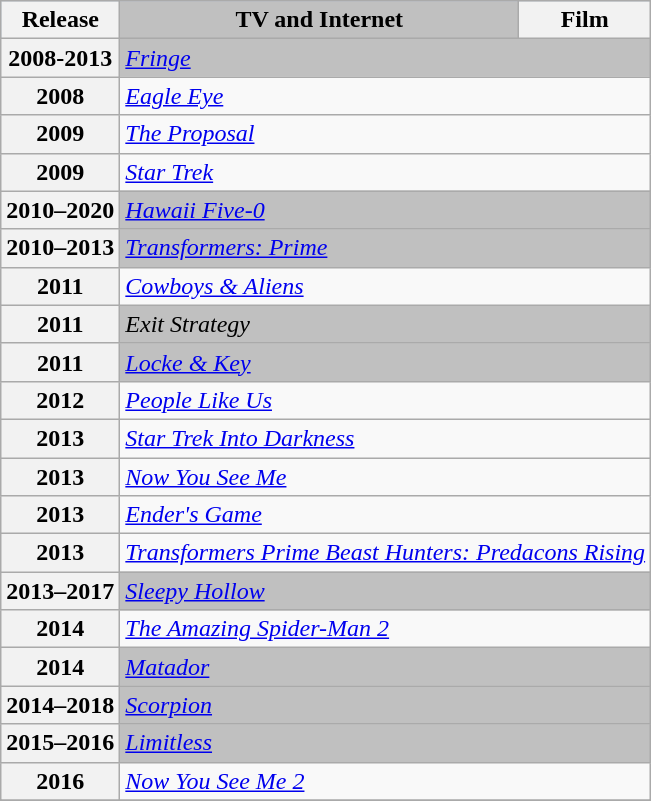<table class="wikitable">
<tr style="background:#b0c4de; text-align:center;">
<th scope="col">Release</th>
<th style="background:#c0c0c0">TV and Internet</th>
<th>Film</th>
</tr>
<tr>
<th scope="col">2008-2013</th>
<td scope="col" colspan="2" style="background:#c0c0c0"><em><a href='#'>Fringe</a></em></td>
</tr>
<tr>
<th>2008</th>
<td colspan="2"><em><a href='#'>Eagle Eye</a></em></td>
</tr>
<tr>
<th>2009</th>
<td colspan="2"><em><a href='#'>The Proposal</a></em></td>
</tr>
<tr>
<th>2009</th>
<td colspan="2"><em><a href='#'>Star Trek</a></em></td>
</tr>
<tr>
<th scope="col">2010–2020</th>
<td scope="col" colspan="2" style="background:#c0c0c0"><em><a href='#'>Hawaii Five-0</a></em></td>
</tr>
<tr>
<th scope="col">2010–2013</th>
<td scope="col" colspan="2" style="background:#c0c0c0"><em><a href='#'>Transformers: Prime</a></em></td>
</tr>
<tr>
<th scope="col">2011</th>
<td scope="col" colspan="2"><em><a href='#'>Cowboys & Aliens</a></em></td>
</tr>
<tr>
<th scope="col">2011</th>
<td scope="col" colspan="2" style="background:#c0c0c0"><em>Exit Strategy</em></td>
</tr>
<tr>
<th scope="col">2011</th>
<td scope="col" colspan="2" style="background:#c0c0c0"><em><a href='#'>Locke & Key</a></em></td>
</tr>
<tr>
<th scope="col">2012</th>
<td scope="col" colspan="2"><em><a href='#'>People Like Us</a></em></td>
</tr>
<tr>
<th scope="col">2013</th>
<td scope="col" colspan="2"><em><a href='#'>Star Trek Into Darkness</a></em></td>
</tr>
<tr>
<th scope="col">2013</th>
<td scope="col" colspan="2"><em><a href='#'>Now You See Me</a></em></td>
</tr>
<tr>
<th scope="col">2013</th>
<td scope="col" colspan="2"><em><a href='#'>Ender's Game</a></em></td>
</tr>
<tr>
<th scope="col">2013</th>
<td scope="col" colspan="2"><em><a href='#'>Transformers Prime Beast Hunters: Predacons Rising</a></em></td>
</tr>
<tr>
<th scope="col">2013–2017</th>
<td scope="col" colspan="2" style="background:#c0c0c0"><em><a href='#'>Sleepy Hollow</a></em></td>
</tr>
<tr>
<th scope="col">2014</th>
<td scope="col" colspan="2"><em><a href='#'>The Amazing Spider-Man 2</a></em></td>
</tr>
<tr>
<th scope="col">2014</th>
<td scope="col" colspan="2" style="background:#c0c0c0"><em><a href='#'>Matador</a></em></td>
</tr>
<tr>
<th scope="col">2014–2018</th>
<td scope="col" colspan="2" style="background:#c0c0c0"><em><a href='#'>Scorpion</a></em></td>
</tr>
<tr>
<th scope="col">2015–2016</th>
<td scope="col" colspan="2" style="background:#c0c0c0"><em><a href='#'>Limitless</a></em></td>
</tr>
<tr>
<th>2016</th>
<td colspan="2"><em><a href='#'>Now You See Me 2</a></em></td>
</tr>
<tr>
</tr>
<tr>
</tr>
</table>
